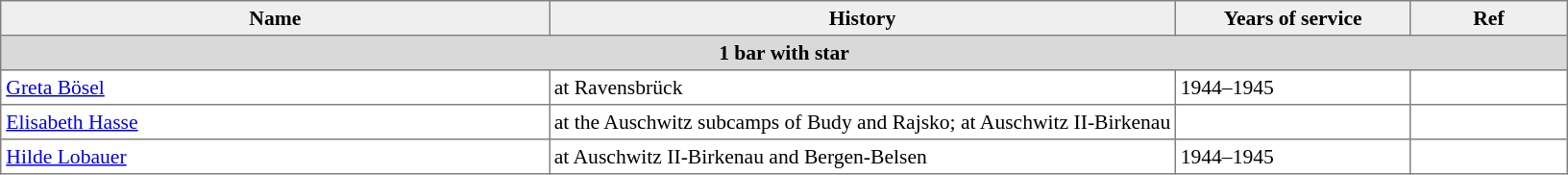<table align="center" border="1" cellpadding="3" cellspacing="0" style="font-size: 90%; border: gray solid 1px; border-collapse: collapse; text-align: middle;">
<tr>
<th bgcolor="#efefef" style="width: 35%">Name</th>
<th bgcolor="#efefef" style="width: 40%">History</th>
<th bgcolor="#efefef" style="width: 15%">Years of service</th>
<th bgcolor="#efefef" style="width: 10%">Ref</th>
</tr>
<tr style="background-color:#D9D9D9; width: 100%">
<th colspan="4">1 bar with star</th>
</tr>
<tr>
<td><a href='#'>Greta Bösel</a></td>
<td> at Ravensbrück</td>
<td>1944–1945</td>
<td></td>
</tr>
<tr>
<td><a href='#'>Elisabeth Hasse</a></td>
<td> at the Auschwitz subcamps of Budy and Rajsko;  at Auschwitz II-Birkenau</td>
<td></td>
<td></td>
</tr>
<tr>
<td><a href='#'>Hilde Lobauer</a></td>
<td> at Auschwitz II-Birkenau and Bergen-Belsen</td>
<td>1944–1945</td>
<td></td>
</tr>
</table>
